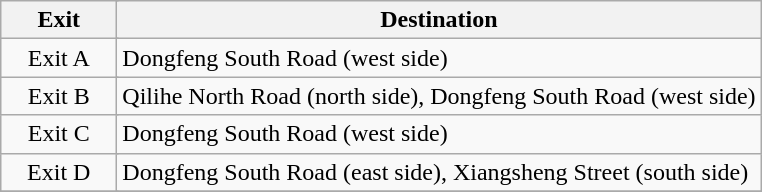<table class=wikitable>
<tr>
<th style="width:70px" colspan=2>Exit</th>
<th>Destination</th>
</tr>
<tr>
<td align=center colspan=2>Exit A</td>
<td>Dongfeng South Road (west side)</td>
</tr>
<tr>
<td align=center colspan=2>Exit B</td>
<td>Qilihe North Road (north side), Dongfeng South Road (west side)</td>
</tr>
<tr>
<td align=center colspan=2>Exit C</td>
<td>Dongfeng South Road (west side)</td>
</tr>
<tr>
<td align=center colspan=2>Exit D</td>
<td>Dongfeng South Road (east side), Xiangsheng Street (south side)</td>
</tr>
<tr>
</tr>
</table>
